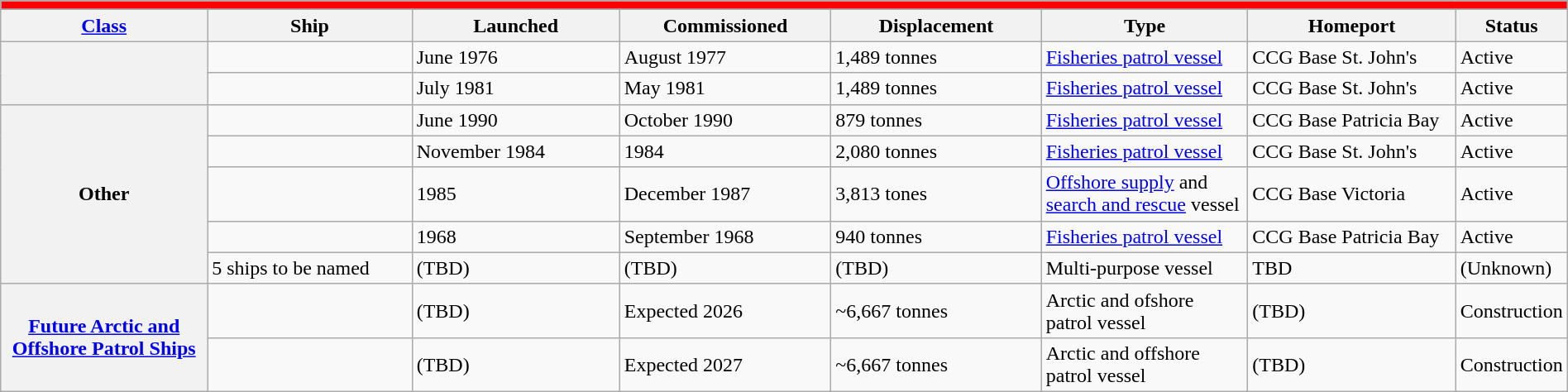<table class="wikitable" style="margin:auto; width:100%;">
<tr>
<th style="align: center; background: #FF0000;" colspan="8"><strong></strong></th>
</tr>
<tr>
</tr>
<tr>
<th style="text-align:center; width:14%;"><a href='#'>Class</a></th>
<th style="text-align:center; width:14%;">Ship</th>
<th style="text-align:center; width:14%;">Launched</th>
<th style="text-align:center; width:14%;">Commissioned</th>
<th style="text-align:center; width:14%;">Displacement</th>
<th style="text-align:center; width:14%;">Type</th>
<th style="text-align:center; width:14%;">Homeport</th>
<th style="text-align:center; width:2%;">Status</th>
</tr>
<tr>
<th rowspan="2"></th>
<td></td>
<td>June 1976</td>
<td>August 1977</td>
<td>1,489 tonnes</td>
<td><a href='#'>Fisheries patrol vessel</a></td>
<td>CCG Base St. John's</td>
<td>Active</td>
</tr>
<tr>
<td></td>
<td>July 1981</td>
<td>May 1981</td>
<td>1,489 tonnes</td>
<td><a href='#'>Fisheries patrol vessel</a></td>
<td>CCG Base St. John's</td>
<td>Active</td>
</tr>
<tr>
<th rowspan="5">Other</th>
<td></td>
<td>June 1990</td>
<td>October 1990</td>
<td>879 tonnes</td>
<td><a href='#'>Fisheries patrol vessel</a></td>
<td>CCG Base Patricia Bay</td>
<td>Active</td>
</tr>
<tr>
<td></td>
<td>November 1984</td>
<td>1984</td>
<td>2,080 tonnes</td>
<td><a href='#'>Fisheries patrol vessel</a></td>
<td>CCG Base St. John's</td>
<td>Active</td>
</tr>
<tr>
<td></td>
<td>1985</td>
<td>December 1987</td>
<td>3,813 tones</td>
<td><a href='#'>Offshore supply</a> and <a href='#'>search and rescue</a> vessel</td>
<td>CCG Base Victoria</td>
<td>Active</td>
</tr>
<tr>
<td></td>
<td>1968</td>
<td>September 1968</td>
<td>940 tonnes</td>
<td><a href='#'>Fisheries patrol vessel</a></td>
<td>CCG Base Patricia Bay</td>
<td>Active</td>
</tr>
<tr>
<td>5 ships to be named </td>
<td>(TBD)</td>
<td>(TBD)</td>
<td>(TBD)</td>
<td>Multi-purpose vessel</td>
<td>TBD</td>
<td>(Unknown)</td>
</tr>
<tr>
<th rowspan="2"><a href='#'>Future Arctic and Offshore Patrol Ships</a></th>
<td></td>
<td>(TBD)</td>
<td>Expected 2026</td>
<td>~6,667 tonnes</td>
<td>Arctic and ofshore patrol vessel</td>
<td>(TBD)</td>
<td>Construction</td>
</tr>
<tr>
<td></td>
<td>(TBD)</td>
<td>Expected 2027</td>
<td>~6,667 tonnes</td>
<td>Arctic and offshore patrol vessel</td>
<td>(TBD)</td>
<td>Construction</td>
</tr>
</table>
